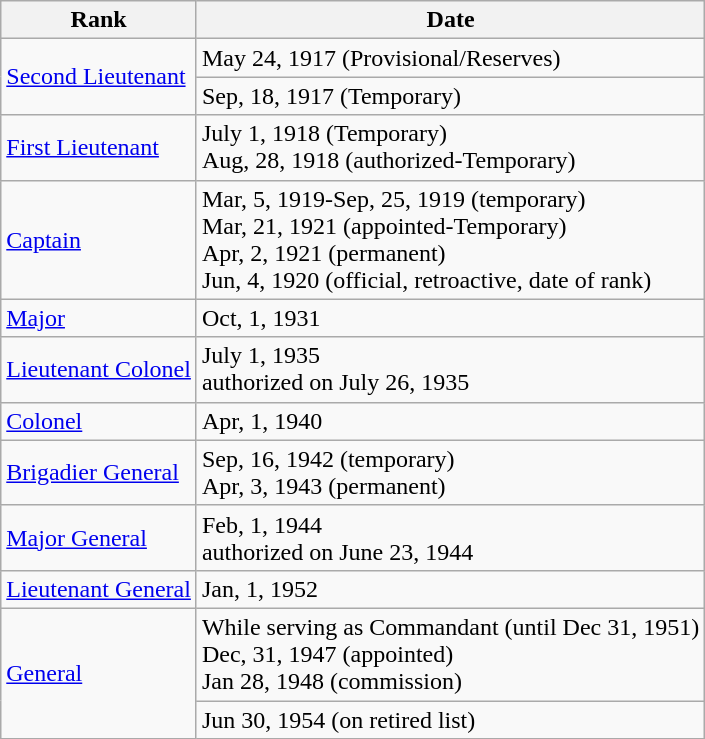<table class="wikitable">
<tr>
<th>Rank</th>
<th>Date</th>
</tr>
<tr>
<td rowspan=2> <a href='#'>Second Lieutenant</a></td>
<td>May 24, 1917 (Provisional/Reserves)</td>
</tr>
<tr>
<td>Sep, 18, 1917 (Temporary)</td>
</tr>
<tr>
<td> <a href='#'>First Lieutenant</a></td>
<td>July 1, 1918 (Temporary)<br>Aug, 28, 1918 (authorized-Temporary)</td>
</tr>
<tr>
<td> <a href='#'>Captain</a></td>
<td>Mar, 5, 1919-Sep, 25, 1919 (temporary)<br>Mar, 21, 1921 (appointed-Temporary)<br>Apr, 2, 1921 (permanent)<br>Jun, 4, 1920 (official, retroactive, date of rank)</td>
</tr>
<tr>
<td> <a href='#'>Major</a></td>
<td>Oct, 1, 1931</td>
</tr>
<tr>
<td> <a href='#'>Lieutenant Colonel</a></td>
<td>July 1, 1935<br>authorized on July 26, 1935</td>
</tr>
<tr>
<td> <a href='#'>Colonel</a></td>
<td>Apr, 1, 1940</td>
</tr>
<tr>
<td> <a href='#'>Brigadier General</a></td>
<td>Sep, 16, 1942 (temporary)<br>Apr, 3, 1943 (permanent)</td>
</tr>
<tr>
<td> <a href='#'>Major General</a></td>
<td>Feb, 1, 1944<br>authorized on June 23, 1944</td>
</tr>
<tr>
<td> <a href='#'>Lieutenant General</a></td>
<td>Jan, 1, 1952</td>
</tr>
<tr>
<td rowspan=2> <a href='#'>General</a></td>
<td>While serving as Commandant (until Dec 31, 1951)<br>Dec, 31, 1947 (appointed)<br>Jan 28, 1948 (commission)</td>
</tr>
<tr>
<td>Jun 30, 1954 (on retired list)</td>
</tr>
</table>
